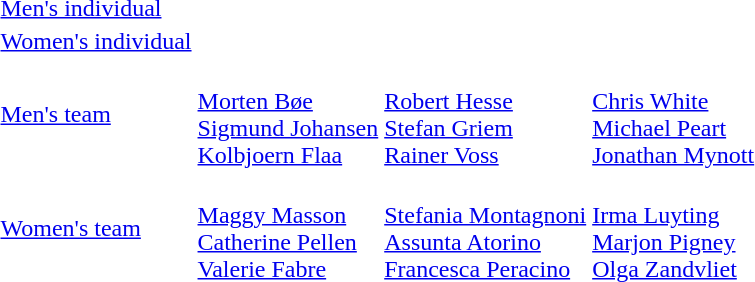<table>
<tr>
<td><a href='#'>Men's individual</a></td>
<td></td>
<td></td>
<td></td>
</tr>
<tr>
<td><a href='#'>Women's individual</a></td>
<td></td>
<td></td>
<td></td>
</tr>
<tr>
<td><a href='#'>Men's team</a></td>
<td> <br> <a href='#'>Morten Bøe</a> <br> <a href='#'>Sigmund Johansen</a> <br> <a href='#'>Kolbjoern Flaa</a></td>
<td> <br> <a href='#'>Robert Hesse</a> <br> <a href='#'>Stefan Griem</a> <br> <a href='#'>Rainer Voss</a></td>
<td> <br> <a href='#'>Chris White</a> <br> <a href='#'>Michael Peart</a> <br> <a href='#'>Jonathan Mynott</a></td>
</tr>
<tr>
<td><a href='#'>Women's team</a></td>
<td> <br> <a href='#'>Maggy Masson</a> <br> <a href='#'>Catherine Pellen</a> <br> <a href='#'>Valerie Fabre</a></td>
<td> <br> <a href='#'>Stefania Montagnoni</a> <br> <a href='#'>Assunta Atorino</a> <br> <a href='#'>Francesca Peracino</a></td>
<td> <br> <a href='#'>Irma Luyting</a> <br> <a href='#'>Marjon Pigney</a> <br> <a href='#'>Olga Zandvliet</a></td>
</tr>
<tr>
</tr>
</table>
